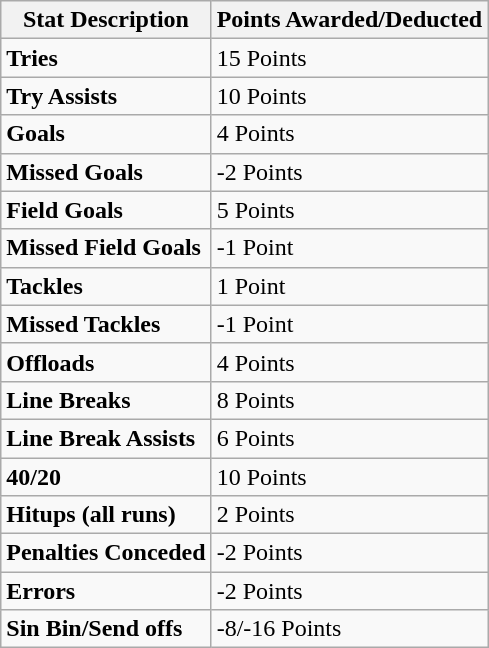<table class="wikitable">
<tr>
<th><strong>Stat Description</strong></th>
<th><strong>Points Awarded/Deducted</strong></th>
</tr>
<tr>
<td><strong>Tries</strong></td>
<td>15 Points</td>
</tr>
<tr>
<td><strong>Try Assists</strong></td>
<td>10 Points</td>
</tr>
<tr>
<td><strong>Goals</strong></td>
<td>4 Points</td>
</tr>
<tr>
<td><strong>Missed Goals</strong></td>
<td>-2 Points</td>
</tr>
<tr>
<td><strong>Field Goals</strong></td>
<td>5 Points</td>
</tr>
<tr>
<td><strong>Missed Field Goals</strong></td>
<td>-1 Point</td>
</tr>
<tr>
<td><strong>Tackles</strong></td>
<td>1 Point</td>
</tr>
<tr>
<td><strong>Missed Tackles</strong></td>
<td>-1 Point</td>
</tr>
<tr>
<td><strong>Offloads</strong></td>
<td>4 Points</td>
</tr>
<tr>
<td><strong>Line Breaks</strong></td>
<td>8 Points</td>
</tr>
<tr>
<td><strong>Line Break Assists</strong></td>
<td>6 Points</td>
</tr>
<tr>
<td><strong>40/20</strong></td>
<td>10 Points</td>
</tr>
<tr>
<td><strong>Hitups (all runs)</strong></td>
<td>2 Points</td>
</tr>
<tr>
<td><strong>Penalties Conceded</strong></td>
<td>-2 Points</td>
</tr>
<tr>
<td><strong>Errors</strong></td>
<td>-2 Points</td>
</tr>
<tr>
<td><strong>Sin Bin/Send offs</strong></td>
<td>-8/-16 Points</td>
</tr>
</table>
